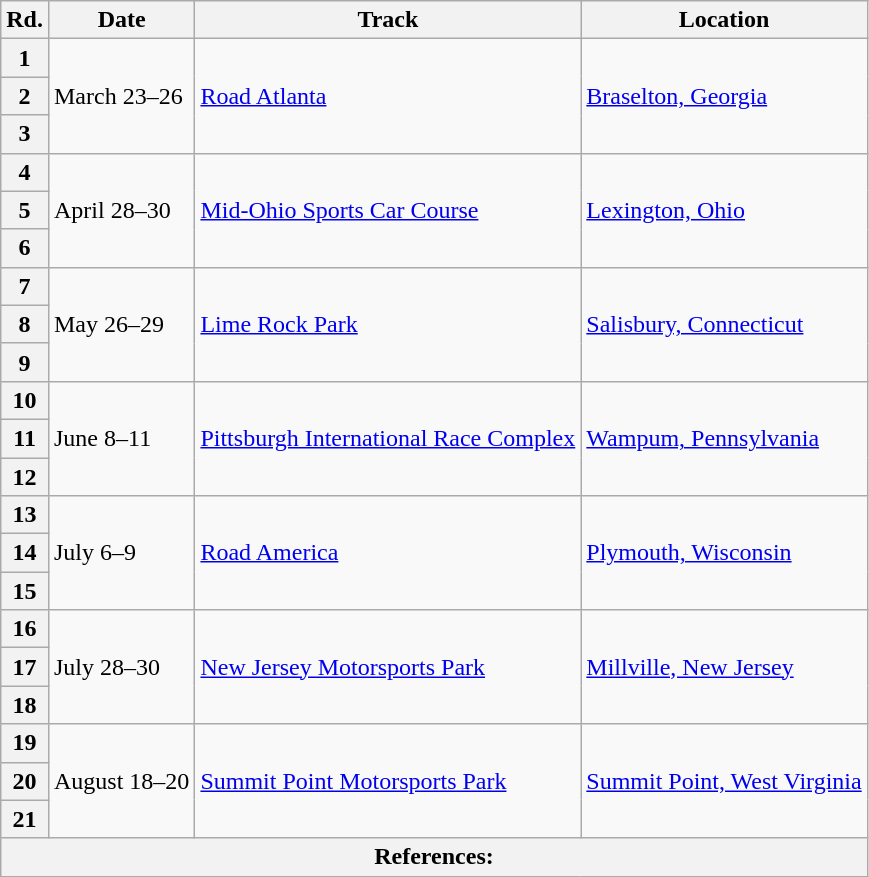<table class="wikitable">
<tr>
<th>Rd.</th>
<th>Date</th>
<th>Track</th>
<th>Location</th>
</tr>
<tr>
<th>1</th>
<td rowspan="3">March 23–26</td>
<td rowspan="3"><a href='#'>Road Atlanta</a></td>
<td rowspan="3"><a href='#'>Braselton, Georgia</a></td>
</tr>
<tr>
<th>2</th>
</tr>
<tr>
<th>3</th>
</tr>
<tr>
<th>4</th>
<td rowspan="3">April 28–30</td>
<td rowspan="3"><a href='#'>Mid-Ohio Sports Car Course</a></td>
<td rowspan="3"><a href='#'>Lexington, Ohio</a></td>
</tr>
<tr>
<th>5</th>
</tr>
<tr>
<th>6</th>
</tr>
<tr>
<th>7</th>
<td rowspan="3">May 26–29</td>
<td rowspan="3"><a href='#'>Lime Rock Park</a></td>
<td rowspan="3"><a href='#'>Salisbury, Connecticut</a></td>
</tr>
<tr>
<th>8</th>
</tr>
<tr>
<th>9</th>
</tr>
<tr>
<th>10</th>
<td rowspan="3">June 8–11</td>
<td rowspan="3"><a href='#'>Pittsburgh International Race Complex</a></td>
<td rowspan="3"><a href='#'>Wampum, Pennsylvania</a></td>
</tr>
<tr>
<th>11</th>
</tr>
<tr>
<th>12</th>
</tr>
<tr>
<th>13</th>
<td rowspan="3">July 6–9</td>
<td rowspan="3"><a href='#'>Road America</a></td>
<td rowspan="3"><a href='#'>Plymouth, Wisconsin</a></td>
</tr>
<tr>
<th>14</th>
</tr>
<tr>
<th>15</th>
</tr>
<tr>
<th>16</th>
<td rowspan="3">July 28–30</td>
<td rowspan="3"><a href='#'>New Jersey Motorsports Park</a></td>
<td rowspan="3"><a href='#'>Millville, New Jersey</a></td>
</tr>
<tr>
<th>17</th>
</tr>
<tr>
<th>18</th>
</tr>
<tr>
<th>19</th>
<td rowspan="3">August 18–20</td>
<td rowspan="3"><a href='#'>Summit Point Motorsports Park</a></td>
<td rowspan="3"><a href='#'>Summit Point, West Virginia</a></td>
</tr>
<tr>
<th>20</th>
</tr>
<tr>
<th>21</th>
</tr>
<tr>
<th colspan="4">References:</th>
</tr>
</table>
